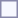<table style="border:1px solid #8888aa; background-color:#f7f8ff; padding:5px; font-size:95%; margin: 0px 12px 12px 0px;">
</table>
